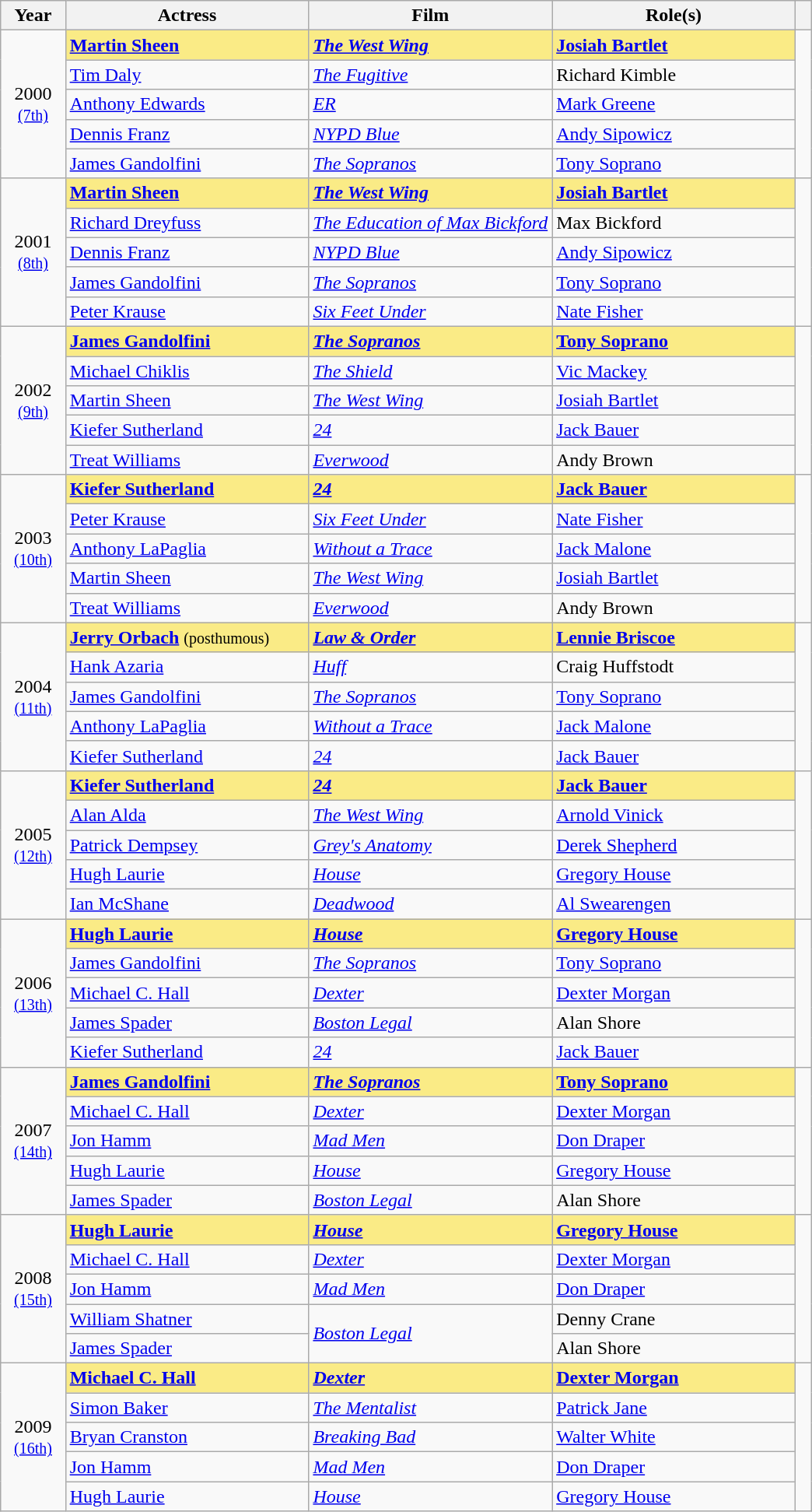<table class="wikitable sortable" style="text-align:left;">
<tr>
<th scope="col" style="width:8%;">Year</th>
<th scope="col" style="width:30%;">Actress</th>
<th scope="col" style="width:30%;">Film</th>
<th scope="col" style="width:30%;">Role(s)</th>
<th class=unsortable><strong></strong></th>
</tr>
<tr>
<td rowspan="5" align="center">2000<br><small><a href='#'>(7th)</a> </small></td>
<td style="background:#FAEB86;"><strong><a href='#'>Martin Sheen</a></strong></td>
<td style="background:#FAEB86;"><strong><em><a href='#'>The West Wing</a></em></strong></td>
<td style="background:#FAEB86;"><strong><a href='#'>Josiah Bartlet</a></strong></td>
<td rowspan=5></td>
</tr>
<tr>
<td><a href='#'>Tim Daly</a></td>
<td><em><a href='#'>The Fugitive</a></em></td>
<td>Richard Kimble</td>
</tr>
<tr>
<td><a href='#'>Anthony Edwards</a></td>
<td><em><a href='#'>ER</a></em></td>
<td><a href='#'>Mark Greene</a></td>
</tr>
<tr>
<td><a href='#'>Dennis Franz</a></td>
<td><em><a href='#'>NYPD Blue</a></em></td>
<td><a href='#'>Andy Sipowicz</a></td>
</tr>
<tr>
<td><a href='#'>James Gandolfini</a></td>
<td><em><a href='#'>The Sopranos</a></em></td>
<td><a href='#'>Tony Soprano</a></td>
</tr>
<tr>
<td rowspan="5" align="center">2001<br><small><a href='#'>(8th)</a> </small></td>
<td style="background:#FAEB86;"><strong><a href='#'>Martin Sheen</a></strong></td>
<td style="background:#FAEB86;"><strong><em><a href='#'>The West Wing</a></em></strong></td>
<td style="background:#FAEB86;"><strong><a href='#'>Josiah Bartlet</a></strong></td>
<td rowspan=5></td>
</tr>
<tr>
<td><a href='#'>Richard Dreyfuss</a></td>
<td><em><a href='#'>The Education of Max Bickford</a></em></td>
<td>Max Bickford</td>
</tr>
<tr>
<td><a href='#'>Dennis Franz</a></td>
<td><em><a href='#'>NYPD Blue</a></em></td>
<td><a href='#'>Andy Sipowicz</a></td>
</tr>
<tr>
<td><a href='#'>James Gandolfini</a></td>
<td><em><a href='#'>The Sopranos</a></em></td>
<td><a href='#'>Tony Soprano</a></td>
</tr>
<tr>
<td><a href='#'>Peter Krause</a></td>
<td><em><a href='#'>Six Feet Under</a></em></td>
<td><a href='#'>Nate Fisher</a></td>
</tr>
<tr>
<td rowspan="5" align="center">2002<br><small><a href='#'>(9th)</a> </small></td>
<td style="background:#FAEB86;"><strong><a href='#'>James Gandolfini</a></strong></td>
<td style="background:#FAEB86;"><strong><em><a href='#'>The Sopranos</a></em></strong></td>
<td style="background:#FAEB86;"><strong><a href='#'>Tony Soprano</a></strong></td>
<td rowspan=5></td>
</tr>
<tr>
<td><a href='#'>Michael Chiklis</a></td>
<td><em><a href='#'>The Shield</a></em></td>
<td><a href='#'>Vic Mackey</a></td>
</tr>
<tr>
<td><a href='#'>Martin Sheen</a></td>
<td><em><a href='#'>The West Wing</a></em></td>
<td><a href='#'>Josiah Bartlet</a></td>
</tr>
<tr>
<td><a href='#'>Kiefer Sutherland</a></td>
<td><em><a href='#'>24</a></em></td>
<td><a href='#'>Jack Bauer</a></td>
</tr>
<tr>
<td><a href='#'>Treat Williams</a></td>
<td><em><a href='#'>Everwood</a></em></td>
<td>Andy Brown</td>
</tr>
<tr>
<td rowspan="5" align="center">2003<br><small><a href='#'>(10th)</a> </small></td>
<td style="background:#FAEB86;"><strong><a href='#'>Kiefer Sutherland</a></strong></td>
<td style="background:#FAEB86;"><strong><em><a href='#'>24</a></em></strong></td>
<td style="background:#FAEB86;"><strong><a href='#'>Jack Bauer</a></strong></td>
<td rowspan=5></td>
</tr>
<tr>
<td><a href='#'>Peter Krause</a></td>
<td><em><a href='#'>Six Feet Under</a></em></td>
<td><a href='#'>Nate Fisher</a></td>
</tr>
<tr>
<td><a href='#'>Anthony LaPaglia</a></td>
<td><em><a href='#'>Without a Trace</a></em></td>
<td><a href='#'>Jack Malone</a></td>
</tr>
<tr>
<td><a href='#'>Martin Sheen</a></td>
<td><em><a href='#'>The West Wing</a></em></td>
<td><a href='#'>Josiah Bartlet</a></td>
</tr>
<tr>
<td><a href='#'>Treat Williams</a></td>
<td><em><a href='#'>Everwood</a></em></td>
<td>Andy Brown</td>
</tr>
<tr>
<td rowspan="5" align="center">2004<br><small><a href='#'>(11th)</a> </small></td>
<td style="background:#FAEB86;"><strong><a href='#'>Jerry Orbach</a></strong> <small>(posthumous)</small></td>
<td style="background:#FAEB86;"><strong><em><a href='#'>Law & Order</a></em></strong></td>
<td style="background:#FAEB86;"><strong><a href='#'>Lennie Briscoe</a></strong></td>
<td rowspan=5></td>
</tr>
<tr>
<td><a href='#'>Hank Azaria</a></td>
<td><em><a href='#'>Huff</a></em></td>
<td>Craig Huffstodt</td>
</tr>
<tr>
<td><a href='#'>James Gandolfini</a></td>
<td><em><a href='#'>The Sopranos</a></em></td>
<td><a href='#'>Tony Soprano</a></td>
</tr>
<tr>
<td><a href='#'>Anthony LaPaglia</a></td>
<td><em><a href='#'>Without a Trace</a></em></td>
<td><a href='#'>Jack Malone</a></td>
</tr>
<tr>
<td><a href='#'>Kiefer Sutherland</a></td>
<td><em><a href='#'>24</a></em></td>
<td><a href='#'>Jack Bauer</a></td>
</tr>
<tr>
<td rowspan="5" align="center">2005<br><small><a href='#'>(12th)</a> </small></td>
<td style="background:#FAEB86;"><strong><a href='#'>Kiefer Sutherland</a></strong></td>
<td style="background:#FAEB86;"><strong><em><a href='#'>24</a></em></strong></td>
<td style="background:#FAEB86;"><strong><a href='#'>Jack Bauer</a></strong></td>
<td rowspan=5></td>
</tr>
<tr>
<td><a href='#'>Alan Alda</a></td>
<td><em><a href='#'>The West Wing</a></em></td>
<td><a href='#'>Arnold Vinick</a></td>
</tr>
<tr>
<td><a href='#'>Patrick Dempsey</a></td>
<td><em><a href='#'>Grey's Anatomy</a></em></td>
<td><a href='#'>Derek Shepherd</a></td>
</tr>
<tr>
<td><a href='#'>Hugh Laurie</a></td>
<td><em><a href='#'>House</a></em></td>
<td><a href='#'>Gregory House</a></td>
</tr>
<tr>
<td><a href='#'>Ian McShane</a></td>
<td><em><a href='#'>Deadwood</a></em></td>
<td><a href='#'>Al Swearengen</a></td>
</tr>
<tr>
<td rowspan="5" align="center">2006<br><small><a href='#'>(13th)</a> </small></td>
<td style="background:#FAEB86;"><strong><a href='#'>Hugh Laurie</a></strong></td>
<td style="background:#FAEB86;"><strong><em><a href='#'>House</a></em></strong></td>
<td style="background:#FAEB86;"><strong><a href='#'>Gregory House</a></strong></td>
<td rowspan=5></td>
</tr>
<tr>
<td><a href='#'>James Gandolfini</a></td>
<td><em><a href='#'>The Sopranos</a></em></td>
<td><a href='#'>Tony Soprano</a></td>
</tr>
<tr>
<td><a href='#'>Michael C. Hall</a></td>
<td><em><a href='#'>Dexter</a></em></td>
<td><a href='#'>Dexter Morgan</a></td>
</tr>
<tr>
<td><a href='#'>James Spader</a></td>
<td><em><a href='#'>Boston Legal</a></em></td>
<td>Alan Shore</td>
</tr>
<tr>
<td><a href='#'>Kiefer Sutherland</a></td>
<td><em><a href='#'>24</a></em></td>
<td><a href='#'>Jack Bauer</a></td>
</tr>
<tr>
<td rowspan="5" align="center">2007<br><small><a href='#'>(14th)</a> </small></td>
<td style="background:#FAEB86;"><strong><a href='#'>James Gandolfini</a></strong></td>
<td style="background:#FAEB86;"><strong><em><a href='#'>The Sopranos</a></em></strong></td>
<td style="background:#FAEB86;"><strong><a href='#'>Tony Soprano</a></strong></td>
<td rowspan=5></td>
</tr>
<tr>
<td><a href='#'>Michael C. Hall</a></td>
<td><em><a href='#'>Dexter</a></em></td>
<td><a href='#'>Dexter Morgan</a></td>
</tr>
<tr>
<td><a href='#'>Jon Hamm</a></td>
<td><em><a href='#'>Mad Men</a></em></td>
<td><a href='#'>Don Draper</a></td>
</tr>
<tr>
<td><a href='#'>Hugh Laurie</a></td>
<td><em><a href='#'>House</a></em></td>
<td><a href='#'>Gregory House</a></td>
</tr>
<tr>
<td><a href='#'>James Spader</a></td>
<td><em><a href='#'>Boston Legal</a></em></td>
<td>Alan Shore</td>
</tr>
<tr>
<td rowspan="5" align="center">2008<br><small><a href='#'>(15th)</a> </small></td>
<td style="background:#FAEB86;"><strong><a href='#'>Hugh Laurie</a></strong></td>
<td style="background:#FAEB86;"><strong><em><a href='#'>House</a></em></strong></td>
<td style="background:#FAEB86;"><strong><a href='#'>Gregory House</a></strong></td>
<td rowspan=5></td>
</tr>
<tr>
<td><a href='#'>Michael C. Hall</a></td>
<td><em><a href='#'>Dexter</a></em></td>
<td><a href='#'>Dexter Morgan</a></td>
</tr>
<tr>
<td><a href='#'>Jon Hamm</a></td>
<td><em><a href='#'>Mad Men</a></em></td>
<td><a href='#'>Don Draper</a></td>
</tr>
<tr>
<td><a href='#'>William Shatner</a></td>
<td rowspan="2"><em><a href='#'>Boston Legal</a></em></td>
<td>Denny Crane</td>
</tr>
<tr>
<td><a href='#'>James Spader</a></td>
<td>Alan Shore</td>
</tr>
<tr>
<td rowspan="5" align="center">2009<br><small><a href='#'>(16th)</a> </small></td>
<td style="background:#FAEB86;"><strong><a href='#'>Michael C. Hall</a></strong></td>
<td style="background:#FAEB86;"><strong><em><a href='#'>Dexter</a></em></strong></td>
<td style="background:#FAEB86;"><strong><a href='#'>Dexter Morgan</a></strong></td>
<td rowspan=5></td>
</tr>
<tr>
<td><a href='#'>Simon Baker</a></td>
<td><em><a href='#'>The Mentalist</a></em></td>
<td><a href='#'>Patrick Jane</a></td>
</tr>
<tr>
<td><a href='#'>Bryan Cranston</a></td>
<td><em><a href='#'>Breaking Bad</a></em></td>
<td><a href='#'>Walter White</a></td>
</tr>
<tr>
<td><a href='#'>Jon Hamm</a></td>
<td><em><a href='#'>Mad Men</a></em></td>
<td><a href='#'>Don Draper</a></td>
</tr>
<tr>
<td><a href='#'>Hugh Laurie</a></td>
<td><em><a href='#'>House</a></em></td>
<td><a href='#'>Gregory House</a></td>
</tr>
</table>
